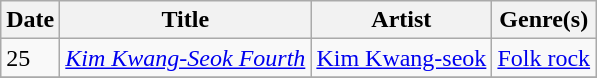<table class="wikitable" style="text-align: left;">
<tr>
<th>Date</th>
<th>Title</th>
<th>Artist</th>
<th>Genre(s)</th>
</tr>
<tr>
<td>25</td>
<td><em><a href='#'>Kim Kwang-Seok Fourth</a></em></td>
<td><a href='#'>Kim Kwang-seok</a></td>
<td><a href='#'>Folk rock</a></td>
</tr>
<tr>
</tr>
</table>
